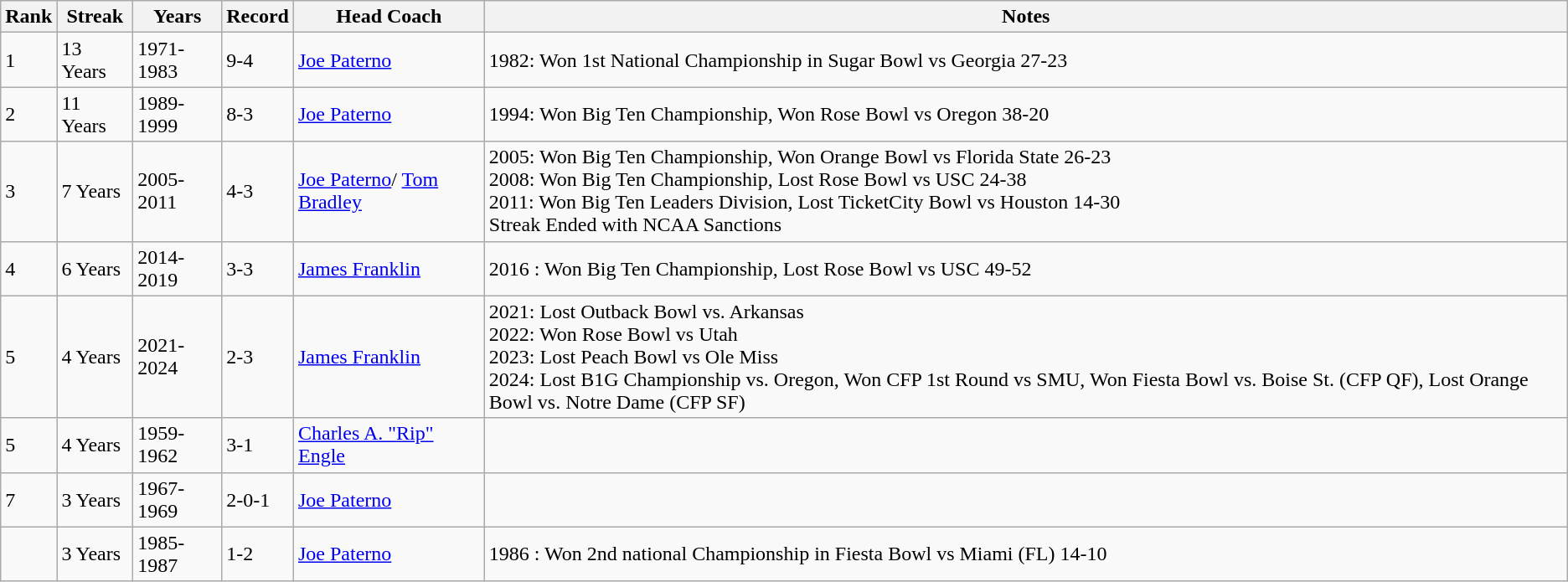<table class="wikitable">
<tr>
<th>Rank</th>
<th>Streak</th>
<th>Years</th>
<th>Record</th>
<th>Head Coach</th>
<th>Notes</th>
</tr>
<tr>
<td>1</td>
<td>13 Years</td>
<td>1971-1983</td>
<td>9-4</td>
<td><a href='#'>Joe Paterno</a></td>
<td>1982: Won 1st National Championship in Sugar Bowl vs Georgia 27-23</td>
</tr>
<tr>
<td>2</td>
<td>11 Years</td>
<td>1989-1999</td>
<td>8-3</td>
<td><a href='#'>Joe Paterno</a></td>
<td>1994: Won Big Ten Championship, Won Rose Bowl vs Oregon 38-20</td>
</tr>
<tr>
<td>3</td>
<td>7 Years</td>
<td>2005-2011</td>
<td>4-3</td>
<td><a href='#'>Joe Paterno</a>/ <a href='#'>Tom Bradley</a></td>
<td>2005: Won Big Ten Championship, Won Orange Bowl vs Florida State 26-23<br>2008: Won Big Ten Championship, Lost Rose Bowl vs USC 24-38<br>2011: Won Big Ten Leaders Division, Lost TicketCity Bowl vs Houston 14-30<br>Streak Ended with NCAA Sanctions</td>
</tr>
<tr>
<td>4</td>
<td>6 Years</td>
<td>2014-2019</td>
<td>3-3</td>
<td><a href='#'>James Franklin</a></td>
<td>2016 : Won Big Ten Championship, Lost Rose Bowl vs USC 49-52</td>
</tr>
<tr>
<td>5</td>
<td>4 Years</td>
<td>2021-2024</td>
<td>2-3</td>
<td><a href='#'>James Franklin</a></td>
<td>2021: Lost Outback Bowl vs. Arkansas<br>2022: Won Rose Bowl vs Utah<br>2023: Lost Peach Bowl vs Ole Miss<br>2024: Lost B1G Championship vs. Oregon, Won CFP 1st Round vs SMU, Won Fiesta Bowl vs. Boise St. (CFP QF), Lost Orange Bowl vs. Notre Dame (CFP SF)</td>
</tr>
<tr>
<td>5</td>
<td>4 Years</td>
<td>1959-1962</td>
<td>3-1</td>
<td><a href='#'>Charles A. "Rip" Engle</a></td>
<td></td>
</tr>
<tr>
<td>7</td>
<td>3 Years</td>
<td>1967-1969</td>
<td>2-0-1</td>
<td><a href='#'>Joe Paterno</a></td>
<td></td>
</tr>
<tr>
<td></td>
<td>3 Years</td>
<td>1985-1987</td>
<td>1-2</td>
<td><a href='#'>Joe Paterno</a></td>
<td>1986 : Won 2nd national Championship in Fiesta Bowl vs Miami (FL) 14-10</td>
</tr>
</table>
